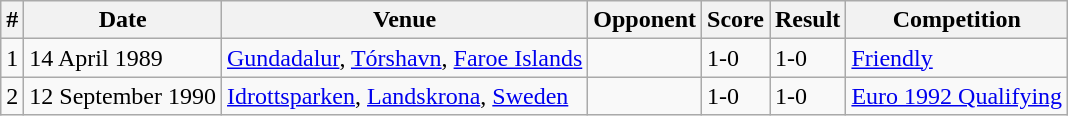<table class="wikitable">
<tr>
<th>#</th>
<th>Date</th>
<th>Venue</th>
<th>Opponent</th>
<th>Score</th>
<th>Result</th>
<th>Competition</th>
</tr>
<tr>
<td>1</td>
<td>14 April 1989</td>
<td><a href='#'>Gundadalur</a>, <a href='#'>Tórshavn</a>, <a href='#'>Faroe Islands</a></td>
<td></td>
<td>1-0</td>
<td>1-0</td>
<td><a href='#'>Friendly</a></td>
</tr>
<tr>
<td>2</td>
<td>12 September 1990</td>
<td><a href='#'>Idrottsparken</a>, <a href='#'>Landskrona</a>, <a href='#'>Sweden</a></td>
<td></td>
<td>1-0</td>
<td>1-0</td>
<td><a href='#'>Euro 1992 Qualifying</a></td>
</tr>
</table>
